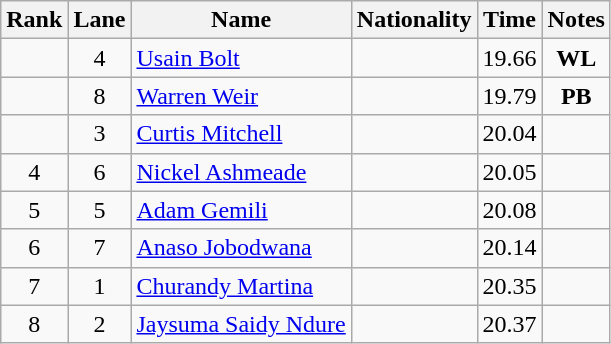<table class="wikitable sortable" style="text-align:center">
<tr>
<th>Rank</th>
<th>Lane</th>
<th>Name</th>
<th>Nationality</th>
<th>Time</th>
<th>Notes</th>
</tr>
<tr>
<td></td>
<td>4</td>
<td align=left><a href='#'>Usain Bolt</a></td>
<td align=left></td>
<td>19.66</td>
<td><strong>WL</strong></td>
</tr>
<tr>
<td></td>
<td>8</td>
<td align=left><a href='#'>Warren Weir</a></td>
<td align=left></td>
<td>19.79</td>
<td><strong>PB</strong></td>
</tr>
<tr>
<td></td>
<td>3</td>
<td align=left><a href='#'>Curtis Mitchell</a></td>
<td align=left></td>
<td>20.04</td>
<td></td>
</tr>
<tr>
<td>4</td>
<td>6</td>
<td align=left><a href='#'>Nickel Ashmeade</a></td>
<td align=left></td>
<td>20.05</td>
<td></td>
</tr>
<tr>
<td>5</td>
<td>5</td>
<td align=left><a href='#'>Adam Gemili</a></td>
<td align=left></td>
<td>20.08</td>
<td></td>
</tr>
<tr>
<td>6</td>
<td>7</td>
<td align=left><a href='#'>Anaso Jobodwana</a></td>
<td align=left></td>
<td>20.14</td>
<td></td>
</tr>
<tr>
<td>7</td>
<td>1</td>
<td align=left><a href='#'>Churandy Martina</a></td>
<td align=left></td>
<td>20.35</td>
<td></td>
</tr>
<tr>
<td>8</td>
<td>2</td>
<td align=left><a href='#'>Jaysuma Saidy Ndure</a></td>
<td align=left></td>
<td>20.37</td>
<td></td>
</tr>
</table>
